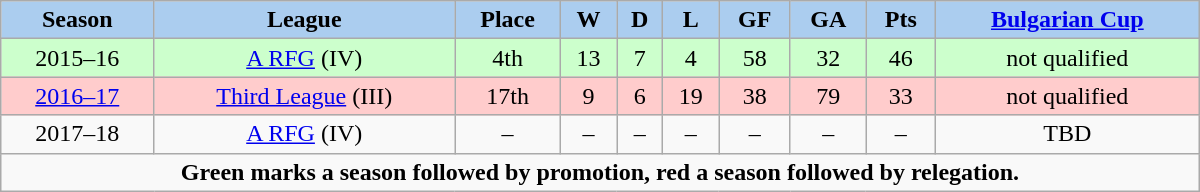<table class="wikitable" width="800px">
<tr>
<th style="background:#ABCDEF;">Season</th>
<th style="background:#ABCDEF;">League</th>
<th style="background:#ABCDEF;">Place</th>
<th style="background:#ABCDEF;">W</th>
<th style="background:#ABCDEF;">D</th>
<th style="background:#ABCDEF;">L</th>
<th style="background:#ABCDEF;">GF</th>
<th style="background:#ABCDEF;">GA</th>
<th style="background:#ABCDEF;">Pts</th>
<th style="background:#ABCDEF;"><a href='#'>Bulgarian Cup</a></th>
</tr>
<tr align="center" style="background:#ccffcc;">
<td>2015–16</td>
<td><a href='#'>A RFG</a> (IV)</td>
<td>4th</td>
<td>13</td>
<td>7</td>
<td>4</td>
<td>58</td>
<td>32</td>
<td>46</td>
<td>not qualified</td>
</tr>
<tr align="center" style="background:#ffcccc;">
<td><a href='#'>2016–17</a></td>
<td><a href='#'>Third League</a> (III)</td>
<td>17th</td>
<td>9</td>
<td>6</td>
<td>19</td>
<td>38</td>
<td>79</td>
<td>33</td>
<td>not qualified</td>
</tr>
<tr align="center">
<td>2017–18</td>
<td><a href='#'>A RFG</a> (IV)</td>
<td>–</td>
<td>–</td>
<td>–</td>
<td>–</td>
<td>–</td>
<td>–</td>
<td>–</td>
<td>TBD</td>
</tr>
<tr>
<td colspan="12" align="center"><strong>Green marks a season followed by promotion, red a season followed by relegation.</strong></td>
</tr>
</table>
